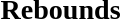<table width=100%>
<tr>
<td width=50% valign=top><br><h3>Rebounds</h3>







</td>
</tr>
</table>
